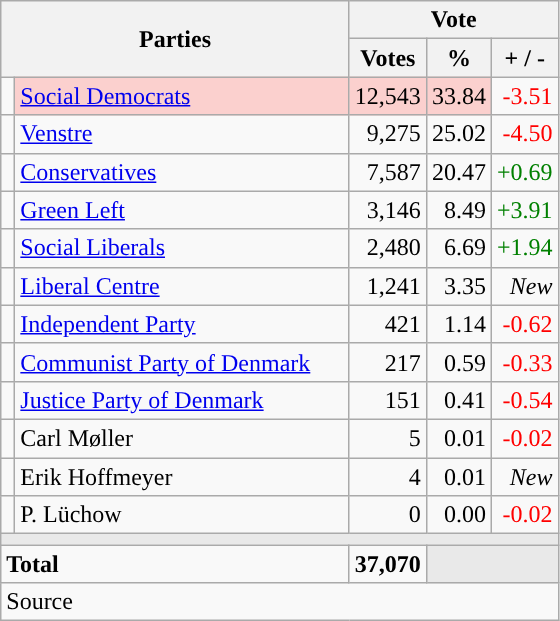<table class="wikitable" style="text-align:right;">
<tr>
<th style="text-align:centre;" rowspan="2" colspan="2" width="225">Parties</th>
<th colspan="3">Vote</th>
</tr>
<tr>
<th width="15">Votes</th>
<th width="15">%</th>
<th width="15">+ / -</th>
</tr>
<tr>
<td width="2" style="color:inherit;background:"></td>
<td bgcolor=#fbd0ce  align="left"><a href='#'>Social Democrats</a></td>
<td bgcolor=#fbd0ce>12,543</td>
<td bgcolor=#fbd0ce>33.84</td>
<td style=color:red;>-3.51</td>
</tr>
<tr>
<td width="2" style="color:inherit;background:"></td>
<td align="left"><a href='#'>Venstre</a></td>
<td>9,275</td>
<td>25.02</td>
<td style=color:red;>-4.50</td>
</tr>
<tr>
<td width="2" style="color:inherit;background:"></td>
<td align="left"><a href='#'>Conservatives</a></td>
<td>7,587</td>
<td>20.47</td>
<td style=color:green;>+0.69</td>
</tr>
<tr>
<td width="2" style="color:inherit;background:"></td>
<td align="left"><a href='#'>Green Left</a></td>
<td>3,146</td>
<td>8.49</td>
<td style=color:green;>+3.91</td>
</tr>
<tr>
<td width="2" style="color:inherit;background:"></td>
<td align="left"><a href='#'>Social Liberals</a></td>
<td>2,480</td>
<td>6.69</td>
<td style=color:green;>+1.94</td>
</tr>
<tr>
<td width="2" style="color:inherit;background:"></td>
<td align="left"><a href='#'>Liberal Centre</a></td>
<td>1,241</td>
<td>3.35</td>
<td><em>New</em></td>
</tr>
<tr>
<td width="2" style="color:inherit;background:"></td>
<td align="left"><a href='#'>Independent Party</a></td>
<td>421</td>
<td>1.14</td>
<td style=color:red;>-0.62</td>
</tr>
<tr>
<td width="2" style="color:inherit;background:"></td>
<td align="left"><a href='#'>Communist Party of Denmark</a></td>
<td>217</td>
<td>0.59</td>
<td style=color:red;>-0.33</td>
</tr>
<tr>
<td width="2" style="color:inherit;background:"></td>
<td align="left"><a href='#'>Justice Party of Denmark</a></td>
<td>151</td>
<td>0.41</td>
<td style=color:red;>-0.54</td>
</tr>
<tr>
<td width="2" style="color:inherit;background:"></td>
<td align="left">Carl Møller</td>
<td>5</td>
<td>0.01</td>
<td style=color:red;>-0.02</td>
</tr>
<tr>
<td width="2" style="color:inherit;background:"></td>
<td align="left">Erik Hoffmeyer</td>
<td>4</td>
<td>0.01</td>
<td><em>New</em></td>
</tr>
<tr>
<td width="2" style="color:inherit;background:"></td>
<td align="left">P. Lüchow</td>
<td>0</td>
<td>0.00</td>
<td style=color:red;>-0.02</td>
</tr>
<tr>
<td colspan="7" bgcolor="#E9E9E9"></td>
</tr>
<tr>
<td align="left" colspan="2"><strong>Total</strong></td>
<td><strong>37,070</strong></td>
<td bgcolor="#E9E9E9" colspan="2"></td>
</tr>
<tr>
<td align="left" colspan="6">Source</td>
</tr>
</table>
